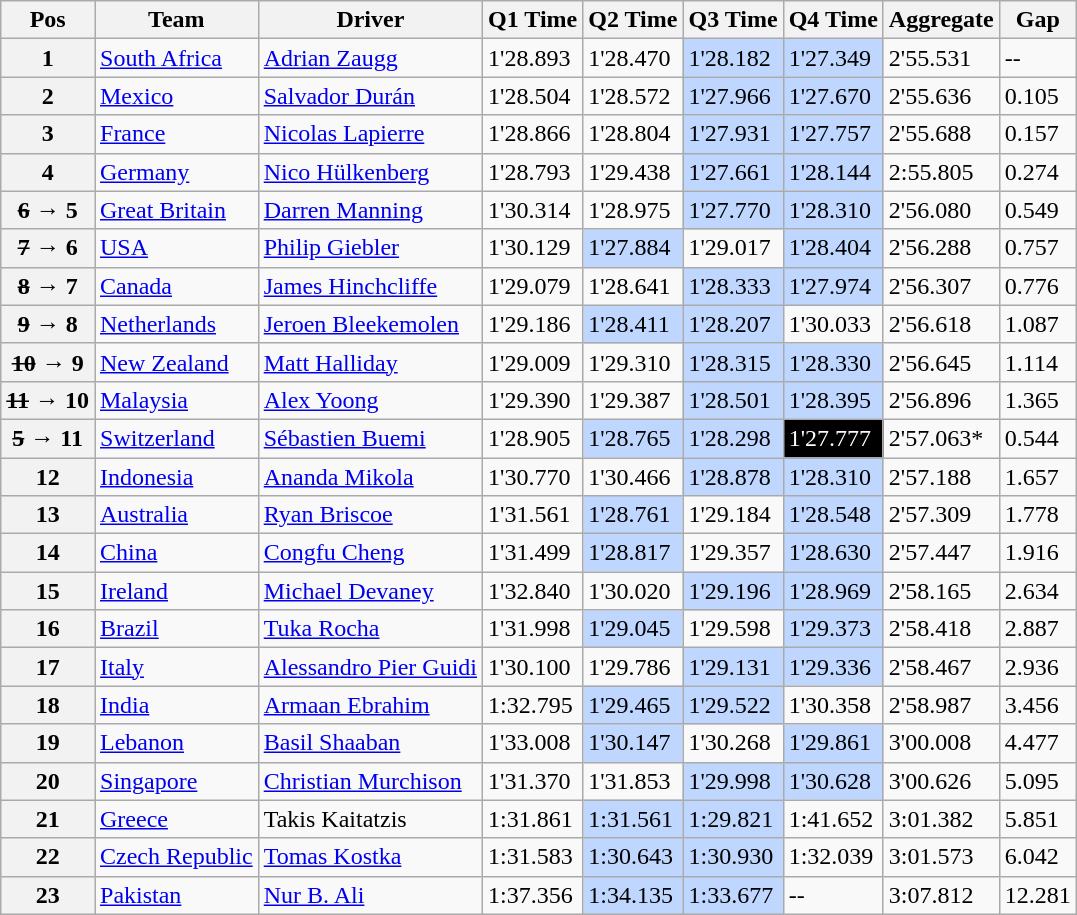<table class="wikitable">
<tr>
<th>Pos</th>
<th>Team</th>
<th>Driver</th>
<th>Q1 Time</th>
<th>Q2 Time</th>
<th>Q3 Time</th>
<th>Q4 Time</th>
<th>Aggregate</th>
<th>Gap</th>
</tr>
<tr>
<th>1</th>
<td> <a href='#'>South Africa</a></td>
<td><a href='#'>Adrian Zaugg</a></td>
<td>1'28.893</td>
<td>1'28.470</td>
<td style="background:#BFD7FF;">1'28.182</td>
<td style="background:#BFD7FF;">1'27.349</td>
<td>2'55.531</td>
<td>--</td>
</tr>
<tr>
<th>2</th>
<td> <a href='#'>Mexico</a></td>
<td><a href='#'>Salvador Durán</a></td>
<td>1'28.504</td>
<td>1'28.572</td>
<td style="background:#BFD7FF;">1'27.966</td>
<td style="background:#BFD7FF;">1'27.670</td>
<td>2'55.636</td>
<td>0.105</td>
</tr>
<tr>
<th>3</th>
<td> <a href='#'>France</a></td>
<td><a href='#'>Nicolas Lapierre</a></td>
<td>1'28.866</td>
<td>1'28.804</td>
<td style="background:#BFD7FF;">1'27.931</td>
<td style="background:#BFD7FF;">1'27.757</td>
<td>2'55.688</td>
<td>0.157</td>
</tr>
<tr>
<th>4</th>
<td> <a href='#'>Germany</a></td>
<td><a href='#'>Nico Hülkenberg</a></td>
<td>1'28.793</td>
<td>1'29.438</td>
<td style="background:#BFD7FF;">1'27.661</td>
<td style="background:#BFD7FF;">1'28.144</td>
<td>2:55.805</td>
<td>0.274</td>
</tr>
<tr>
<th><s>6</s> → 5</th>
<td> <a href='#'>Great Britain</a></td>
<td><a href='#'>Darren Manning</a></td>
<td>1'30.314</td>
<td>1'28.975</td>
<td style="background:#BFD7FF;">1'27.770</td>
<td style="background:#BFD7FF;">1'28.310</td>
<td>2'56.080</td>
<td>0.549</td>
</tr>
<tr>
<th><s>7</s> → 6</th>
<td> <a href='#'>USA</a></td>
<td><a href='#'>Philip Giebler</a></td>
<td>1'30.129</td>
<td style="background:#BFD7FF;">1'27.884</td>
<td>1'29.017</td>
<td style="background:#BFD7FF;">1'28.404</td>
<td>2'56.288</td>
<td>0.757</td>
</tr>
<tr>
<th><s>8</s> → 7</th>
<td> <a href='#'>Canada</a></td>
<td><a href='#'>James Hinchcliffe</a></td>
<td>1'29.079</td>
<td>1'28.641</td>
<td style="background:#BFD7FF;">1'28.333</td>
<td style="background:#BFD7FF;">1'27.974</td>
<td>2'56.307</td>
<td>0.776</td>
</tr>
<tr>
<th><s>9</s> → 8</th>
<td> <a href='#'>Netherlands</a></td>
<td><a href='#'>Jeroen Bleekemolen</a></td>
<td>1'29.186</td>
<td style="background:#BFD7FF;">1'28.411</td>
<td style="background:#BFD7FF;">1'28.207</td>
<td>1'30.033</td>
<td>2'56.618</td>
<td>1.087</td>
</tr>
<tr>
<th><s>10</s> → 9</th>
<td> <a href='#'>New Zealand</a></td>
<td><a href='#'>Matt Halliday</a></td>
<td>1'29.009</td>
<td>1'29.310</td>
<td style="background:#BFD7FF;">1'28.315</td>
<td style="background:#BFD7FF;">1'28.330</td>
<td>2'56.645</td>
<td>1.114</td>
</tr>
<tr>
<th><s>11</s> → 10</th>
<td> <a href='#'>Malaysia</a></td>
<td><a href='#'>Alex Yoong</a></td>
<td>1'29.390</td>
<td>1'29.387</td>
<td style="background:#BFD7FF;">1'28.501</td>
<td style="background:#BFD7FF;">1'28.395</td>
<td>2'56.896</td>
<td>1.365</td>
</tr>
<tr>
<th><s>5</s> → 11</th>
<td> <a href='#'>Switzerland</a></td>
<td><a href='#'>Sébastien Buemi</a></td>
<td>1'28.905</td>
<td style="background:#BFD7FF;">1'28.765</td>
<td style="background:#BFD7FF;">1'28.298</td>
<td style="background:#000000; color:white">1'27.777</td>
<td>2'57.063*</td>
<td>0.544</td>
</tr>
<tr>
<th>12</th>
<td> <a href='#'>Indonesia</a></td>
<td><a href='#'>Ananda Mikola</a></td>
<td>1'30.770</td>
<td>1'30.466</td>
<td style="background:#BFD7FF;">1'28.878</td>
<td style="background:#BFD7FF;">1'28.310</td>
<td>2'57.188</td>
<td>1.657</td>
</tr>
<tr>
<th>13</th>
<td> <a href='#'>Australia</a></td>
<td><a href='#'>Ryan Briscoe</a></td>
<td>1'31.561</td>
<td style="background:#BFD7FF;">1'28.761</td>
<td>1'29.184</td>
<td style="background:#BFD7FF;">1'28.548</td>
<td>2'57.309</td>
<td>1.778</td>
</tr>
<tr>
<th>14</th>
<td> <a href='#'>China</a></td>
<td><a href='#'>Congfu Cheng</a></td>
<td>1'31.499</td>
<td style="background:#BFD7FF;">1'28.817</td>
<td>1'29.357</td>
<td style="background:#BFD7FF;">1'28.630</td>
<td>2'57.447</td>
<td>1.916</td>
</tr>
<tr>
<th>15</th>
<td> <a href='#'>Ireland</a></td>
<td><a href='#'>Michael Devaney</a></td>
<td>1'32.840</td>
<td>1'30.020</td>
<td style="background:#BFD7FF;">1'29.196</td>
<td style="background:#BFD7FF;">1'28.969</td>
<td>2'58.165</td>
<td>2.634</td>
</tr>
<tr>
<th>16</th>
<td> <a href='#'>Brazil</a></td>
<td><a href='#'>Tuka Rocha</a></td>
<td>1'31.998</td>
<td style="background:#BFD7FF;">1'29.045</td>
<td>1'29.598</td>
<td style="background:#BFD7FF;">1'29.373</td>
<td>2'58.418</td>
<td>2.887</td>
</tr>
<tr>
<th>17</th>
<td> <a href='#'>Italy</a></td>
<td><a href='#'>Alessandro Pier Guidi</a></td>
<td>1'30.100</td>
<td>1'29.786</td>
<td style="background:#BFD7FF;">1'29.131</td>
<td style="background:#BFD7FF;">1'29.336</td>
<td>2'58.467</td>
<td>2.936</td>
</tr>
<tr>
<th>18</th>
<td> <a href='#'>India</a></td>
<td><a href='#'>Armaan Ebrahim</a></td>
<td>1:32.795</td>
<td style="background:#BFD7FF;">1'29.465</td>
<td style="background:#BFD7FF;">1'29.522</td>
<td>1'30.358</td>
<td>2'58.987</td>
<td>3.456</td>
</tr>
<tr>
<th>19</th>
<td> <a href='#'>Lebanon</a></td>
<td><a href='#'>Basil Shaaban</a></td>
<td>1'33.008</td>
<td style="background:#BFD7FF;">1'30.147</td>
<td>1'30.268</td>
<td style="background:#BFD7FF;">1'29.861</td>
<td>3'00.008</td>
<td>4.477</td>
</tr>
<tr>
<th>20</th>
<td> <a href='#'>Singapore</a></td>
<td><a href='#'>Christian Murchison</a></td>
<td>1'31.370</td>
<td>1'31.853</td>
<td style="background:#BFD7FF;">1'29.998</td>
<td style="background:#BFD7FF;">1'30.628</td>
<td>3'00.626</td>
<td>5.095</td>
</tr>
<tr>
<th>21</th>
<td> <a href='#'>Greece</a></td>
<td>Takis Kaitatzis</td>
<td>1:31.861</td>
<td style="background:#BFD7FF;">1:31.561</td>
<td style="background:#BFD7FF;">1:29.821</td>
<td>1:41.652</td>
<td>3:01.382</td>
<td>5.851</td>
</tr>
<tr>
<th>22</th>
<td> <a href='#'>Czech Republic</a></td>
<td><a href='#'>Tomas Kostka</a></td>
<td>1:31.583</td>
<td style="background:#BFD7FF;">1:30.643</td>
<td style="background:#BFD7FF;">1:30.930</td>
<td>1:32.039</td>
<td>3:01.573</td>
<td>6.042</td>
</tr>
<tr>
<th>23</th>
<td> <a href='#'>Pakistan</a></td>
<td><a href='#'>Nur B. Ali</a></td>
<td>1:37.356</td>
<td style="background:#BFD7FF;">1:34.135</td>
<td style="background:#BFD7FF;">1:33.677</td>
<td>--</td>
<td>3:07.812</td>
<td>12.281</td>
</tr>
</table>
